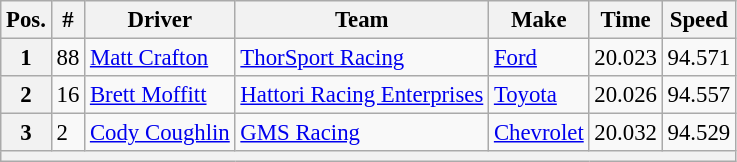<table class="wikitable" style="font-size: 95%;">
<tr>
<th>Pos.</th>
<th>#</th>
<th>Driver</th>
<th>Team</th>
<th>Make</th>
<th>Time</th>
<th>Speed</th>
</tr>
<tr>
<th>1</th>
<td>88</td>
<td><a href='#'>Matt Crafton</a></td>
<td><a href='#'>ThorSport Racing</a></td>
<td><a href='#'>Ford</a></td>
<td>20.023</td>
<td>94.571</td>
</tr>
<tr>
<th>2</th>
<td>16</td>
<td><a href='#'>Brett Moffitt</a></td>
<td><a href='#'>Hattori Racing Enterprises</a></td>
<td><a href='#'>Toyota</a></td>
<td>20.026</td>
<td>94.557</td>
</tr>
<tr>
<th>3</th>
<td>2</td>
<td><a href='#'>Cody Coughlin</a></td>
<td><a href='#'>GMS Racing</a></td>
<td><a href='#'>Chevrolet</a></td>
<td>20.032</td>
<td>94.529</td>
</tr>
<tr>
<th colspan="7"></th>
</tr>
</table>
